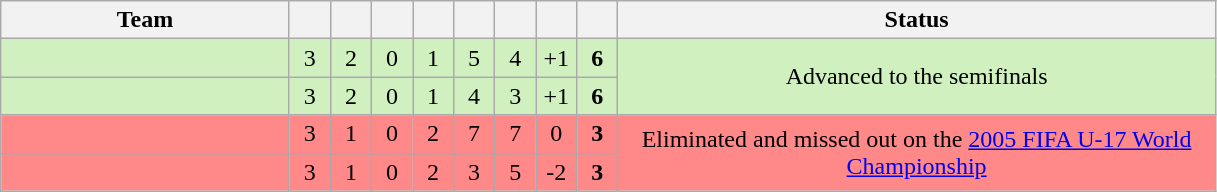<table width="100%" cellspacing="0" cellpadding="0">
<tr>
<td width="60%"><br><table class="wikitable" style="text-align: center;">
<tr>
<th width=185>Team</th>
<th width=20></th>
<th width=20></th>
<th width=20></th>
<th width=20></th>
<th width=20></th>
<th width=20></th>
<th width=20></th>
<th width=20></th>
<th width=391>Status</th>
</tr>
<tr bgcolor="#D0F0C0">
<td align="left"></td>
<td>3</td>
<td>2</td>
<td>0</td>
<td>1</td>
<td>5</td>
<td>4</td>
<td>+1</td>
<td><strong>6</strong></td>
<td rowspan=2>Advanced to the semifinals</td>
</tr>
<tr bgcolor="#D0F0C0">
<td align="left"></td>
<td>3</td>
<td>2</td>
<td>0</td>
<td>1</td>
<td>4</td>
<td>3</td>
<td>+1</td>
<td><strong>6</strong></td>
</tr>
<tr bgcolor=#FF8888>
<td align="left"></td>
<td>3</td>
<td>1</td>
<td>0</td>
<td>2</td>
<td>7</td>
<td>7</td>
<td>0</td>
<td><strong>3</strong></td>
<td rowspan=2>Eliminated and missed out on the <a href='#'>2005 FIFA U-17 World Championship</a></td>
</tr>
<tr bgcolor=#FF8888>
<td align="left"></td>
<td>3</td>
<td>1</td>
<td>0</td>
<td>2</td>
<td>3</td>
<td>5</td>
<td>-2</td>
<td><strong>3</strong></td>
</tr>
</table>
</td>
</tr>
</table>
